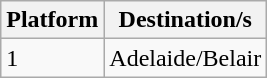<table class="wikitable">
<tr>
<th>Platform</th>
<th>Destination/s</th>
</tr>
<tr>
<td style=background:#><span>1</span></td>
<td>Adelaide/Belair</td>
</tr>
</table>
